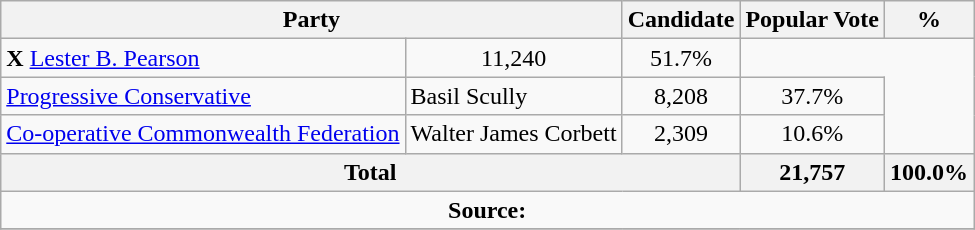<table class="wikitable">
<tr>
<th colspan="2">Party</th>
<th>Candidate</th>
<th>Popular Vote</th>
<th>%</th>
</tr>
<tr>
<td> <strong>X</strong> <a href='#'>Lester B. Pearson</a></td>
<td align=center>11,240</td>
<td align=center>51.7%</td>
</tr>
<tr>
<td><a href='#'>Progressive Conservative</a></td>
<td>Basil Scully</td>
<td align=center>8,208</td>
<td align=center>37.7%</td>
</tr>
<tr>
<td><a href='#'>Co-operative Commonwealth Federation</a></td>
<td>Walter James Corbett</td>
<td align=center>2,309</td>
<td align=center>10.6%</td>
</tr>
<tr>
<th colspan=3 align=center>Total</th>
<th align=right>21,757</th>
<th align=right>100.0%</th>
</tr>
<tr>
<td align="center" colspan=5><strong>Source:</strong> </td>
</tr>
<tr>
</tr>
</table>
